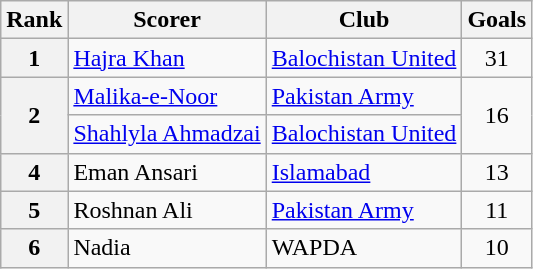<table class="wikitable" style="text-align:center">
<tr>
<th>Rank</th>
<th>Scorer</th>
<th>Club</th>
<th>Goals</th>
</tr>
<tr>
<th>1</th>
<td align="left"><a href='#'>Hajra Khan</a></td>
<td align="left"><a href='#'>Balochistan United</a></td>
<td>31</td>
</tr>
<tr>
<th rowspan=2>2</th>
<td align="left"><a href='#'>Malika-e-Noor</a></td>
<td align="left"><a href='#'>Pakistan Army</a></td>
<td roWspan=2>16</td>
</tr>
<tr>
<td align="left"><a href='#'>Shahlyla Ahmadzai</a></td>
<td align="left"><a href='#'>Balochistan United</a></td>
</tr>
<tr>
<th>4</th>
<td align="left">Eman Ansari</td>
<td align="left"><a href='#'>Islamabad</a></td>
<td>13</td>
</tr>
<tr>
<th>5</th>
<td align="left">Roshnan Ali</td>
<td align="left"><a href='#'>Pakistan Army</a></td>
<td>11</td>
</tr>
<tr>
<th>6</th>
<td align="left">Nadia</td>
<td align="left">WAPDA</td>
<td>10</td>
</tr>
</table>
